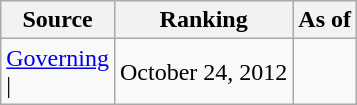<table class="wikitable" style="text-align:center">
<tr>
<th>Source</th>
<th>Ranking</th>
<th>As of</th>
</tr>
<tr>
<td align=left><a href='#'>Governing</a><br>| </td>
<td>October 24, 2012</td>
</tr>
</table>
